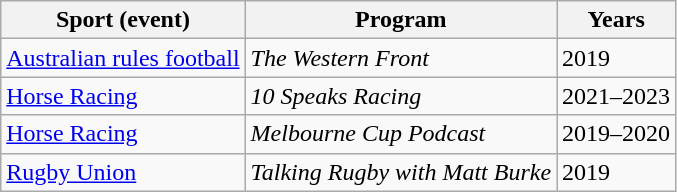<table class="wikitable">
<tr>
<th>Sport (event)</th>
<th>Program</th>
<th>Years</th>
</tr>
<tr>
<td><a href='#'>Australian rules football</a></td>
<td><em>The Western Front</em></td>
<td>2019</td>
</tr>
<tr>
<td><a href='#'>Horse Racing</a></td>
<td><em>10 Speaks Racing</em></td>
<td>2021–2023</td>
</tr>
<tr>
<td><a href='#'>Horse Racing</a></td>
<td><em>Melbourne Cup Podcast</em></td>
<td>2019–2020</td>
</tr>
<tr>
<td><a href='#'>Rugby Union</a></td>
<td><em>Talking Rugby with Matt Burke</em></td>
<td>2019</td>
</tr>
</table>
